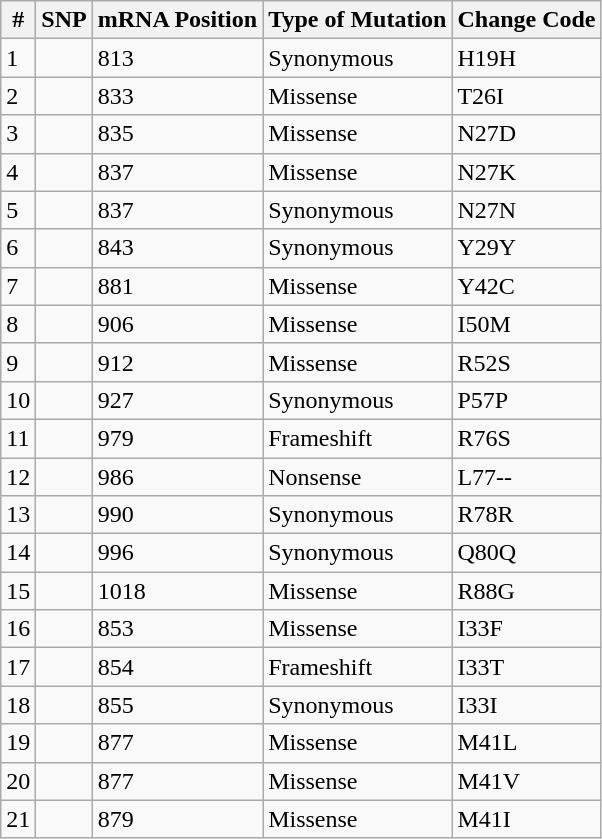<table class="wikitable">
<tr>
<th>#</th>
<th>SNP</th>
<th>mRNA Position</th>
<th>Type of Mutation</th>
<th>Change Code</th>
</tr>
<tr>
<td>1</td>
<td></td>
<td>813</td>
<td>Synonymous</td>
<td>H19H</td>
</tr>
<tr>
<td>2</td>
<td></td>
<td>833</td>
<td>Missense</td>
<td>T26I</td>
</tr>
<tr>
<td>3</td>
<td></td>
<td>835</td>
<td>Missense</td>
<td>N27D</td>
</tr>
<tr>
<td>4</td>
<td></td>
<td>837</td>
<td>Missense</td>
<td>N27K</td>
</tr>
<tr>
<td>5</td>
<td></td>
<td>837</td>
<td>Synonymous</td>
<td>N27N</td>
</tr>
<tr>
<td>6</td>
<td></td>
<td>843</td>
<td>Synonymous</td>
<td>Y29Y</td>
</tr>
<tr>
<td>7</td>
<td></td>
<td>881</td>
<td>Missense</td>
<td>Y42C</td>
</tr>
<tr>
<td>8</td>
<td></td>
<td>906</td>
<td>Missense</td>
<td>I50M</td>
</tr>
<tr>
<td>9</td>
<td></td>
<td>912</td>
<td>Missense</td>
<td>R52S</td>
</tr>
<tr>
<td>10</td>
<td></td>
<td>927</td>
<td>Synonymous</td>
<td>P57P</td>
</tr>
<tr>
<td>11</td>
<td></td>
<td>979</td>
<td>Frameshift</td>
<td>R76S</td>
</tr>
<tr>
<td>12</td>
<td></td>
<td>986</td>
<td>Nonsense</td>
<td>L77--</td>
</tr>
<tr>
<td>13</td>
<td></td>
<td>990</td>
<td>Synonymous</td>
<td>R78R</td>
</tr>
<tr>
<td>14</td>
<td></td>
<td>996</td>
<td>Synonymous</td>
<td>Q80Q</td>
</tr>
<tr>
<td>15</td>
<td></td>
<td>1018</td>
<td>Missense</td>
<td>R88G</td>
</tr>
<tr>
<td>16</td>
<td></td>
<td>853</td>
<td>Missense</td>
<td>I33F</td>
</tr>
<tr>
<td>17</td>
<td></td>
<td>854</td>
<td>Frameshift</td>
<td>I33T</td>
</tr>
<tr>
<td>18</td>
<td></td>
<td>855</td>
<td>Synonymous</td>
<td>I33I</td>
</tr>
<tr>
<td>19</td>
<td></td>
<td>877</td>
<td>Missense</td>
<td>M41L</td>
</tr>
<tr>
<td>20</td>
<td></td>
<td>877</td>
<td>Missense</td>
<td>M41V</td>
</tr>
<tr>
<td>21</td>
<td></td>
<td>879</td>
<td>Missense</td>
<td>M41I</td>
</tr>
</table>
